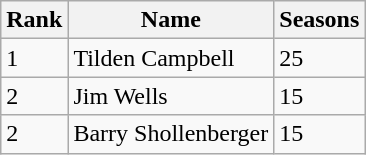<table class="wikitable">
<tr>
<th>Rank</th>
<th>Name</th>
<th>Seasons</th>
</tr>
<tr>
<td>1</td>
<td>Tilden Campbell</td>
<td>25</td>
</tr>
<tr>
<td>2</td>
<td>Jim Wells</td>
<td>15</td>
</tr>
<tr>
<td>2</td>
<td>Barry Shollenberger</td>
<td>15</td>
</tr>
</table>
